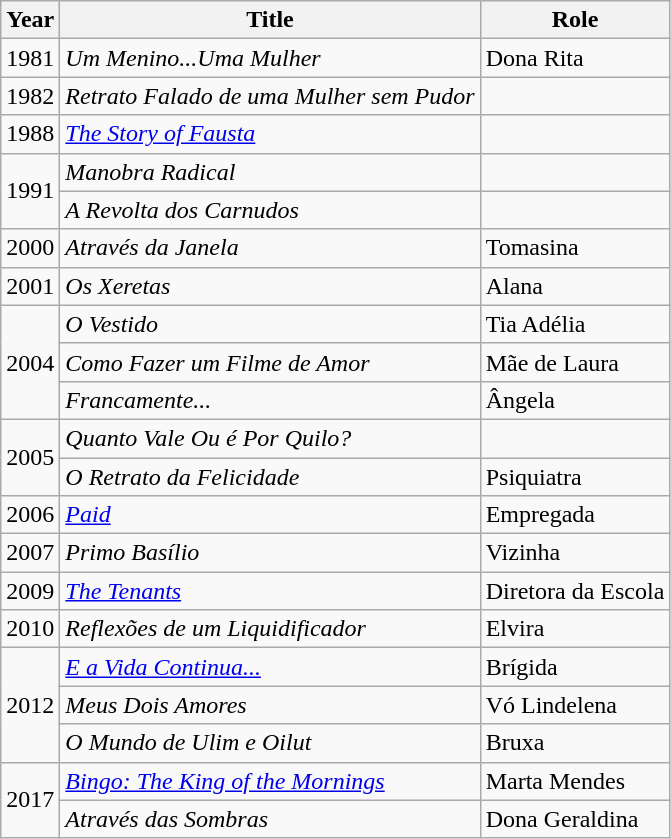<table class="wikitable">
<tr>
<th>Year</th>
<th>Title</th>
<th>Role</th>
</tr>
<tr>
<td>1981</td>
<td><em>Um Menino...Uma Mulher</em></td>
<td>Dona Rita</td>
</tr>
<tr>
<td>1982</td>
<td><em>Retrato Falado de uma Mulher sem Pudor</em></td>
<td></td>
</tr>
<tr>
<td>1988</td>
<td><em><a href='#'>The Story of Fausta</a></em></td>
<td></td>
</tr>
<tr>
<td rowspan=2>1991</td>
<td><em>Manobra Radical</em></td>
<td></td>
</tr>
<tr>
<td><em>A Revolta dos Carnudos</em></td>
<td></td>
</tr>
<tr>
<td>2000</td>
<td><em>Através da Janela</em></td>
<td>Tomasina</td>
</tr>
<tr>
<td>2001</td>
<td><em>Os Xeretas</em></td>
<td>Alana</td>
</tr>
<tr>
<td rowspan=3>2004</td>
<td><em>O Vestido</em></td>
<td>Tia Adélia</td>
</tr>
<tr>
<td><em>Como Fazer um Filme de Amor</em></td>
<td>Mãe de Laura</td>
</tr>
<tr>
<td><em>Francamente...</em></td>
<td>Ângela</td>
</tr>
<tr>
<td rowspan=2>2005</td>
<td><em>Quanto Vale Ou é Por Quilo?</em></td>
<td></td>
</tr>
<tr>
<td><em>O Retrato da Felicidade</em></td>
<td>Psiquiatra</td>
</tr>
<tr>
<td>2006</td>
<td><em><a href='#'>Paid</a></em></td>
<td>Empregada</td>
</tr>
<tr>
<td>2007</td>
<td><em>Primo Basílio</em></td>
<td>Vizinha</td>
</tr>
<tr>
<td>2009</td>
<td><em><a href='#'>The Tenants</a></em></td>
<td>Diretora da Escola</td>
</tr>
<tr>
<td>2010</td>
<td><em>Reflexões de um Liquidificador</em></td>
<td>Elvira</td>
</tr>
<tr>
<td rowspan=3>2012</td>
<td><em><a href='#'>E a Vida Continua...</a></em></td>
<td>Brígida</td>
</tr>
<tr>
<td><em>Meus Dois Amores</em></td>
<td>Vó Lindelena</td>
</tr>
<tr>
<td><em>O Mundo de Ulim e Oilut</em></td>
<td>Bruxa</td>
</tr>
<tr>
<td rowspan=2>2017</td>
<td><em><a href='#'>Bingo: The King of the Mornings</a></em></td>
<td>Marta Mendes</td>
</tr>
<tr>
<td><em>Através das Sombras</em></td>
<td>Dona Geraldina</td>
</tr>
</table>
